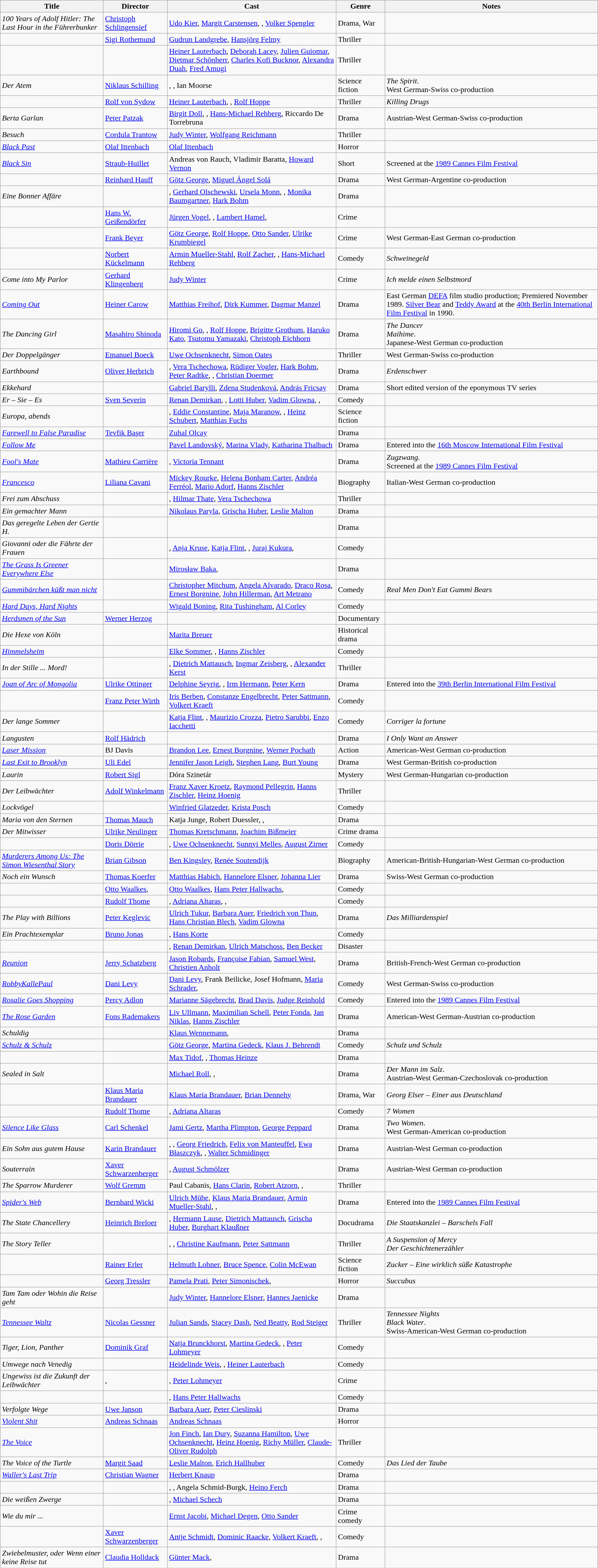<table class="wikitable">
<tr>
<th>Title</th>
<th>Director</th>
<th>Cast</th>
<th>Genre</th>
<th>Notes</th>
</tr>
<tr>
<td><em>100 Years of Adolf Hitler: The Last Hour in the Führerbunker</em></td>
<td><a href='#'>Christoph Schlingensief</a></td>
<td><a href='#'>Udo Kier</a>, <a href='#'>Margit Carstensen</a>, , <a href='#'>Volker Spengler</a></td>
<td>Drama, War</td>
<td></td>
</tr>
<tr>
<td><em></em></td>
<td><a href='#'>Sigi Rothemund</a></td>
<td><a href='#'>Gudrun Landgrebe</a>, <a href='#'>Hansjörg Felmy</a></td>
<td>Thriller</td>
<td></td>
</tr>
<tr>
<td><em></em></td>
<td></td>
<td><a href='#'>Heiner Lauterbach</a>, <a href='#'>Deborah Lacey</a>, <a href='#'>Julien Guiomar</a>, <a href='#'>Dietmar Schönherr</a>, <a href='#'>Charles Kofi Bucknor</a>, <a href='#'>Alexandra Duah</a>, <a href='#'>Fred Amugi</a></td>
<td>Thriller</td>
<td></td>
</tr>
<tr>
<td><em>Der Atem</em></td>
<td><a href='#'>Niklaus Schilling</a></td>
<td>, , Ian Moorse</td>
<td>Science fiction</td>
<td> <em>The Spirit</em>. <br> West German-Swiss co-production</td>
</tr>
<tr>
<td><em></em></td>
<td><a href='#'>Rolf von Sydow</a></td>
<td><a href='#'>Heiner Lauterbach</a>, , <a href='#'>Rolf Hoppe</a></td>
<td>Thriller</td>
<td> <em>Killing Drugs</em></td>
</tr>
<tr>
<td><em>Berta Garlan</em></td>
<td><a href='#'>Peter Patzak</a></td>
<td><a href='#'>Birgit Doll</a>, , <a href='#'>Hans-Michael Rehberg</a>, Riccardo De Torrebruna</td>
<td>Drama</td>
<td>Austrian-West German-Swiss co-production</td>
</tr>
<tr>
<td><em>Besuch</em></td>
<td><a href='#'>Cordula Trantow</a></td>
<td><a href='#'>Judy Winter</a>, <a href='#'>Wolfgang Reichmann</a></td>
<td>Thriller</td>
<td></td>
</tr>
<tr>
<td><em><a href='#'>Black Past</a></em></td>
<td><a href='#'>Olaf Ittenbach</a></td>
<td><a href='#'>Olaf Ittenbach</a></td>
<td>Horror</td>
<td></td>
</tr>
<tr>
<td><em><a href='#'>Black Sin</a></em></td>
<td><a href='#'>Straub-Huillet</a></td>
<td>Andreas von Rauch, Vladimir Baratta, <a href='#'>Howard Vernon</a></td>
<td>Short</td>
<td>Screened at the <a href='#'>1989 Cannes Film Festival</a></td>
</tr>
<tr>
<td><em></em></td>
<td><a href='#'>Reinhard Hauff</a></td>
<td><a href='#'>Götz George</a>, <a href='#'>Miguel Ángel Solá</a></td>
<td>Drama</td>
<td>West German-Argentine co-production</td>
</tr>
<tr>
<td><em>Eine Bonner Affäre</em></td>
<td></td>
<td>, <a href='#'>Gerhard Olschewski</a>, <a href='#'>Ursela Monn</a>, , <a href='#'>Monika Baumgartner</a>, <a href='#'>Hark Bohm</a></td>
<td>Drama</td>
<td></td>
</tr>
<tr>
<td><em></em></td>
<td><a href='#'>Hans W. Geißendörfer</a></td>
<td><a href='#'>Jürgen Vogel</a>, , <a href='#'>Lambert Hamel</a>, </td>
<td>Crime</td>
<td></td>
</tr>
<tr>
<td><em></em></td>
<td><a href='#'>Frank Beyer</a></td>
<td><a href='#'>Götz George</a>, <a href='#'>Rolf Hoppe</a>, <a href='#'>Otto Sander</a>, <a href='#'>Ulrike Krumbiegel</a></td>
<td>Crime</td>
<td>West German-East German co-production</td>
</tr>
<tr>
<td><em></em></td>
<td><a href='#'>Norbert Kückelmann</a></td>
<td><a href='#'>Armin Mueller-Stahl</a>, <a href='#'>Rolf Zacher</a>, , <a href='#'>Hans-Michael Rehberg</a></td>
<td>Comedy</td>
<td> <em>Schweinegeld</em></td>
</tr>
<tr>
<td><em>Come into My Parlor</em></td>
<td><a href='#'>Gerhard Klingenberg</a></td>
<td><a href='#'>Judy Winter</a></td>
<td>Crime</td>
<td> <em>Ich melde einen Selbstmord</em></td>
</tr>
<tr>
<td><em><a href='#'>Coming Out</a></em></td>
<td><a href='#'>Heiner Carow</a></td>
<td><a href='#'>Matthias Freihof</a>, <a href='#'>Dirk Kummer</a>, <a href='#'>Dagmar Manzel</a></td>
<td>Drama</td>
<td>East German <a href='#'>DEFA</a> film studio production; Premiered November 1989. <a href='#'>Silver Bear</a> and <a href='#'>Teddy Award</a> at the <a href='#'>40th Berlin International Film Festival</a> in 1990.</td>
</tr>
<tr>
<td><em>The Dancing Girl</em></td>
<td><a href='#'>Masahiro Shinoda</a></td>
<td><a href='#'>Hiromi Go</a>, , <a href='#'>Rolf Hoppe</a>, <a href='#'>Brigitte Grothum</a>, <a href='#'>Haruko Kato</a>, <a href='#'>Tsutomu Yamazaki</a>, <a href='#'>Christoph Eichhorn</a></td>
<td>Drama</td>
<td> <em>The Dancer</em> <br>  <em>Maihime</em>. <br> Japanese-West German co-production</td>
</tr>
<tr>
<td><em>Der Doppelgänger</em></td>
<td><a href='#'>Emanuel Boeck</a></td>
<td><a href='#'>Uwe Ochsenknecht</a>, <a href='#'>Simon Oates</a></td>
<td>Thriller</td>
<td>West German-Swiss co-production</td>
</tr>
<tr>
<td><em>Earthbound</em></td>
<td><a href='#'>Oliver Herbrich</a></td>
<td>, <a href='#'>Vera Tschechowa</a>, <a href='#'>Rüdiger Vogler</a>, <a href='#'>Hark Bohm</a>, <a href='#'>Peter Radtke</a>, , <a href='#'>Christian Doermer</a></td>
<td>Drama</td>
<td> <em>Erdenschwer</em></td>
</tr>
<tr>
<td><em>Ekkehard</em></td>
<td></td>
<td><a href='#'>Gabriel Barylli</a>, <a href='#'>Zdena Studenková</a>, <a href='#'>András Fricsay</a></td>
<td>Drama</td>
<td>Short edited version of the eponymous TV series</td>
</tr>
<tr>
<td><em>Er – Sie – Es</em></td>
<td><a href='#'>Sven Severin</a></td>
<td><a href='#'>Renan Demirkan</a>, , <a href='#'>Lotti Huber</a>, <a href='#'>Vadim Glowna</a>, , </td>
<td>Comedy</td>
<td></td>
</tr>
<tr>
<td><em>Europa, abends</em></td>
<td></td>
<td>, <a href='#'>Eddie Constantine</a>, <a href='#'>Maja Maranow</a>, , <a href='#'>Heinz Schubert</a>, <a href='#'>Matthias Fuchs</a></td>
<td>Science fiction</td>
<td></td>
</tr>
<tr>
<td><em><a href='#'>Farewell to False Paradise</a></em></td>
<td><a href='#'>Tevfik Başer</a></td>
<td><a href='#'>Zuhal Olcay</a></td>
<td>Drama</td>
<td></td>
</tr>
<tr>
<td><em><a href='#'>Follow Me</a></em></td>
<td></td>
<td><a href='#'>Pavel Landovský</a>, <a href='#'>Marina Vlady</a>, <a href='#'>Katharina Thalbach</a></td>
<td>Drama</td>
<td>Entered into the <a href='#'>16th Moscow International Film Festival</a></td>
</tr>
<tr>
<td><em><a href='#'>Fool's Mate</a></em></td>
<td><a href='#'>Mathieu Carrière</a></td>
<td>, <a href='#'>Victoria Tennant</a></td>
<td>Drama</td>
<td> <em>Zugzwang</em>. <br> Screened at the <a href='#'>1989 Cannes Film Festival</a></td>
</tr>
<tr>
<td><em><a href='#'>Francesco</a></em></td>
<td><a href='#'>Liliana Cavani</a></td>
<td><a href='#'>Mickey Rourke</a>, <a href='#'>Helena Bonham Carter</a>, <a href='#'>Andréa Ferréol</a>, <a href='#'>Mario Adorf</a>, <a href='#'>Hanns Zischler</a></td>
<td>Biography</td>
<td>Italian-West German co-production</td>
</tr>
<tr>
<td><em>Frei zum Abschuss</em></td>
<td></td>
<td>, <a href='#'>Hilmar Thate</a>, <a href='#'>Vera Tschechowa</a></td>
<td>Thriller</td>
<td></td>
</tr>
<tr>
<td><em>Ein gemachter Mann</em></td>
<td></td>
<td><a href='#'>Nikolaus Paryla</a>, <a href='#'>Grischa Huber</a>, <a href='#'>Leslie Malton</a></td>
<td>Drama</td>
<td></td>
</tr>
<tr>
<td><em>Das geregelte Leben der Gertie H.</em></td>
<td></td>
<td></td>
<td>Drama</td>
<td></td>
</tr>
<tr>
<td><em>Giovanni oder die Fährte der Frauen</em></td>
<td></td>
<td>, <a href='#'>Anja Kruse</a>, <a href='#'>Katja Flint</a>, , <a href='#'>Juraj Kukura</a>, </td>
<td>Comedy</td>
<td></td>
</tr>
<tr>
<td><em><a href='#'>The Grass Is Greener Everywhere Else</a></em></td>
<td></td>
<td><a href='#'>Mirosław Baka</a>, </td>
<td>Drama</td>
<td></td>
</tr>
<tr>
<td><em><a href='#'>Gummibärchen küßt man nicht</a></em></td>
<td></td>
<td><a href='#'>Christopher Mitchum</a>, <a href='#'>Angela Alvarado</a>, <a href='#'>Draco Rosa</a>, <a href='#'>Ernest Borgnine</a>, <a href='#'>John Hillerman</a>, <a href='#'>Art Metrano</a></td>
<td>Comedy</td>
<td> <em>Real Men Don't Eat Gummi Bears</em></td>
</tr>
<tr>
<td><em><a href='#'>Hard Days, Hard Nights</a></em></td>
<td></td>
<td><a href='#'>Wigald Boning</a>, <a href='#'>Rita Tushingham</a>, <a href='#'>Al Corley</a></td>
<td>Comedy</td>
<td></td>
</tr>
<tr>
<td><em><a href='#'>Herdsmen of the Sun</a></em></td>
<td><a href='#'>Werner Herzog</a></td>
<td></td>
<td>Documentary</td>
<td></td>
</tr>
<tr>
<td><em>Die Hexe von Köln</em></td>
<td></td>
<td><a href='#'>Marita Breuer</a></td>
<td>Historical drama</td>
<td></td>
</tr>
<tr>
<td><em><a href='#'>Himmelsheim</a></em></td>
<td></td>
<td><a href='#'>Elke Sommer</a>, , <a href='#'>Hanns Zischler</a></td>
<td>Comedy</td>
<td></td>
</tr>
<tr>
<td><em>In der Stille ... Mord!</em></td>
<td></td>
<td>, <a href='#'>Dietrich Mattausch</a>, <a href='#'>Ingmar Zeisberg</a>, , <a href='#'>Alexander Kerst</a></td>
<td>Thriller</td>
<td></td>
</tr>
<tr>
<td><em><a href='#'>Joan of Arc of Mongolia</a></em></td>
<td><a href='#'>Ulrike Ottinger</a></td>
<td><a href='#'>Delphine Seyrig</a>, , <a href='#'>Irm Hermann</a>, <a href='#'>Peter Kern</a></td>
<td>Drama</td>
<td>Entered into the <a href='#'>39th Berlin International Film Festival</a></td>
</tr>
<tr>
<td><em></em></td>
<td><a href='#'>Franz Peter Wirth</a></td>
<td><a href='#'>Iris Berben</a>, <a href='#'>Constanze Engelbrecht</a>, <a href='#'>Peter Sattmann</a>, <a href='#'>Volkert Kraeft</a></td>
<td>Comedy</td>
<td></td>
</tr>
<tr>
<td><em>Der lange Sommer</em></td>
<td></td>
<td><a href='#'>Katja Flint</a>, , <a href='#'>Maurizio Crozza</a>, <a href='#'>Pietro Sarubbi</a>, <a href='#'>Enzo Iacchetti</a></td>
<td>Comedy</td>
<td> <em>Corriger la fortune</em></td>
</tr>
<tr>
<td><em>Langusten</em></td>
<td><a href='#'>Rolf Hädrich</a></td>
<td></td>
<td>Drama</td>
<td> <em>I Only Want an Answer</em></td>
</tr>
<tr>
<td><em><a href='#'>Laser Mission</a></em></td>
<td>BJ Davis</td>
<td><a href='#'>Brandon Lee</a>, <a href='#'>Ernest Borgnine</a>, <a href='#'>Werner Pochath</a></td>
<td>Action</td>
<td>American-West German co-production</td>
</tr>
<tr>
<td><em><a href='#'>Last Exit to Brooklyn</a></em></td>
<td><a href='#'>Uli Edel</a></td>
<td><a href='#'>Jennifer Jason Leigh</a>, <a href='#'>Stephen Lang</a>, <a href='#'>Burt Young</a></td>
<td>Drama</td>
<td>West German-British co-production</td>
</tr>
<tr>
<td><em>Laurin</em></td>
<td><a href='#'>Robert Sigl</a></td>
<td>Dóra Szinetár</td>
<td>Mystery</td>
<td>West German-Hungarian co-production</td>
</tr>
<tr>
<td><em>Der Leibwächter</em></td>
<td><a href='#'>Adolf Winkelmann</a></td>
<td><a href='#'>Franz Xaver Kroetz</a>, <a href='#'>Raymond Pellegrin</a>, <a href='#'>Hanns Zischler</a>, <a href='#'>Heinz Hoenig</a></td>
<td>Thriller</td>
<td></td>
</tr>
<tr>
<td><em>Lockvögel</em></td>
<td></td>
<td><a href='#'>Winfried Glatzeder</a>, <a href='#'>Krista Posch</a></td>
<td>Comedy</td>
<td></td>
</tr>
<tr>
<td><em>Maria von den Sternen</em></td>
<td><a href='#'>Thomas Mauch</a></td>
<td>Katja Junge, Robert Duessler, , </td>
<td>Drama</td>
<td></td>
</tr>
<tr>
<td><em>Der Mitwisser</em></td>
<td><a href='#'>Ulrike Neulinger</a></td>
<td><a href='#'>Thomas Kretschmann</a>, <a href='#'>Joachim Bißmeier</a></td>
<td>Crime drama</td>
<td></td>
</tr>
<tr>
<td><em></em></td>
<td><a href='#'>Doris Dörrie</a></td>
<td>, <a href='#'>Uwe Ochsenknecht</a>, <a href='#'>Sunnyi Melles</a>, <a href='#'>August Zirner</a></td>
<td>Comedy</td>
<td></td>
</tr>
<tr>
<td><em><a href='#'>Murderers Among Us: The Simon Wiesenthal Story</a></em></td>
<td><a href='#'>Brian Gibson</a></td>
<td><a href='#'>Ben Kingsley</a>, <a href='#'>Renée Soutendijk</a></td>
<td>Biography</td>
<td>American-British-Hungarian-West German co-production</td>
</tr>
<tr>
<td><em>Noch ein Wunsch</em></td>
<td><a href='#'>Thomas Koerfer</a></td>
<td><a href='#'>Matthias Habich</a>, <a href='#'>Hannelore Elsner</a>, <a href='#'>Johanna Lier</a></td>
<td>Drama</td>
<td>Swiss-West German co-production</td>
</tr>
<tr>
<td><em></em></td>
<td><a href='#'>Otto Waalkes</a>, <br> </td>
<td><a href='#'>Otto Waalkes</a>, <a href='#'>Hans Peter Hallwachs</a>, </td>
<td>Comedy</td>
<td></td>
</tr>
<tr>
<td><em></em></td>
<td><a href='#'>Rudolf Thome</a></td>
<td>, <a href='#'>Adriana Altaras</a>, , </td>
<td>Comedy</td>
<td></td>
</tr>
<tr>
<td><em>The Play with Billions</em></td>
<td><a href='#'>Peter Keglevic</a></td>
<td><a href='#'>Ulrich Tukur</a>, <a href='#'>Barbara Auer</a>, <a href='#'>Friedrich von Thun</a>, <a href='#'>Hans Christian Blech</a>, <a href='#'>Vadim Glowna</a></td>
<td>Drama</td>
<td> <em>Das Milliardenspiel</em></td>
</tr>
<tr>
<td><em>Ein Prachtexemplar</em></td>
<td><a href='#'>Bruno Jonas</a></td>
<td>, <a href='#'>Hans Korte</a></td>
<td>Comedy</td>
<td></td>
</tr>
<tr>
<td><em></em></td>
<td></td>
<td>, <a href='#'>Renan Demirkan</a>, <a href='#'>Ulrich Matschoss</a>, <a href='#'>Ben Becker</a></td>
<td>Disaster</td>
<td></td>
</tr>
<tr>
<td><em><a href='#'>Reunion</a></em></td>
<td><a href='#'>Jerry Schatzberg</a></td>
<td><a href='#'>Jason Robards</a>, <a href='#'>Françoise Fabian</a>, <a href='#'>Samuel West</a>, <a href='#'>Christien Anholt</a></td>
<td>Drama</td>
<td>British-French-West German co-production</td>
</tr>
<tr>
<td><em><a href='#'>RobbyKallePaul</a></em></td>
<td><a href='#'>Dani Levy</a></td>
<td><a href='#'>Dani Levy</a>, Frank Beilicke, Josef Hofmann, <a href='#'>Maria Schrader</a>, </td>
<td>Comedy</td>
<td>West German-Swiss co-production</td>
</tr>
<tr>
<td><em><a href='#'>Rosalie Goes Shopping</a></em></td>
<td><a href='#'>Percy Adlon</a></td>
<td><a href='#'>Marianne Sägebrecht</a>, <a href='#'>Brad Davis</a>, <a href='#'>Judge Reinhold</a></td>
<td>Comedy</td>
<td>Entered into the <a href='#'>1989 Cannes Film Festival</a></td>
</tr>
<tr>
<td><em><a href='#'>The Rose Garden</a></em></td>
<td><a href='#'>Fons Rademakers</a></td>
<td><a href='#'>Liv Ullmann</a>, <a href='#'>Maximilian Schell</a>, <a href='#'>Peter Fonda</a>, <a href='#'>Jan Niklas</a>, <a href='#'>Hanns Zischler</a></td>
<td>Drama</td>
<td>American-West German-Austrian co-production</td>
</tr>
<tr>
<td><em>Schuldig</em></td>
<td></td>
<td><a href='#'>Klaus Wennemann</a>, </td>
<td>Drama</td>
<td></td>
</tr>
<tr>
<td><em><a href='#'>Schulz & Schulz</a></em></td>
<td></td>
<td><a href='#'>Götz George</a>, <a href='#'>Martina Gedeck</a>, <a href='#'>Klaus J. Behrendt</a></td>
<td>Comedy</td>
<td> <em>Schulz und Schulz</em></td>
</tr>
<tr>
<td><em></em></td>
<td></td>
<td><a href='#'>Max Tidof</a>, , <a href='#'>Thomas Heinze</a></td>
<td>Drama</td>
<td></td>
</tr>
<tr>
<td><em>Sealed in Salt</em></td>
<td></td>
<td><a href='#'>Michael Roll</a>, , </td>
<td>Drama</td>
<td> <em>Der Mann im Salz</em>. <br> Austrian-West German-Czechoslovak co-production</td>
</tr>
<tr>
<td><em></em></td>
<td><a href='#'>Klaus Maria Brandauer</a></td>
<td><a href='#'>Klaus Maria Brandauer</a>, <a href='#'>Brian Dennehy</a></td>
<td>Drama, War</td>
<td> <em>Georg Elser – Einer aus Deutschland</em></td>
</tr>
<tr>
<td><em></em></td>
<td><a href='#'>Rudolf Thome</a></td>
<td>, <a href='#'>Adriana Altaras</a></td>
<td>Comedy</td>
<td> <em>7 Women</em></td>
</tr>
<tr>
<td><em><a href='#'>Silence Like Glass</a></em></td>
<td><a href='#'>Carl Schenkel</a></td>
<td><a href='#'>Jami Gertz</a>, <a href='#'>Martha Plimpton</a>, <a href='#'>George Peppard</a></td>
<td>Drama</td>
<td> <em>Two Women</em>. <br> West German-American co-production</td>
</tr>
<tr>
<td><em>Ein Sohn aus gutem Hause</em></td>
<td><a href='#'>Karin Brandauer</a></td>
<td>, , <a href='#'>Georg Friedrich</a>, <a href='#'>Felix von Manteuffel</a>, <a href='#'>Ewa Błaszczyk</a>, , <a href='#'>Walter Schmidinger</a></td>
<td>Drama</td>
<td>Austrian-West German co-production</td>
</tr>
<tr>
<td><em>Souterrain</em></td>
<td><a href='#'>Xaver Schwarzenberger</a></td>
<td>, <a href='#'>August Schmölzer</a></td>
<td>Drama</td>
<td>Austrian-West German co-production</td>
</tr>
<tr>
<td><em>The Sparrow Murderer</em></td>
<td><a href='#'>Wolf Gremm</a></td>
<td>Paul Cabanis, <a href='#'>Hans Clarin</a>, <a href='#'>Robert Atzorn</a>, , </td>
<td>Thriller</td>
<td></td>
</tr>
<tr>
<td><em><a href='#'>Spider's Web</a></em></td>
<td><a href='#'>Bernhard Wicki</a></td>
<td><a href='#'>Ulrich Mühe</a>, <a href='#'>Klaus Maria Brandauer</a>, <a href='#'>Armin Mueller-Stahl</a>, , </td>
<td>Drama</td>
<td>Entered into the <a href='#'>1989 Cannes Film Festival</a></td>
</tr>
<tr>
<td><em>The State Chancellery</em></td>
<td><a href='#'>Heinrich Breloer</a></td>
<td>, <a href='#'>Hermann Lause</a>, <a href='#'>Dietrich Mattausch</a>, <a href='#'>Grischa Huber</a>, <a href='#'>Burghart Klaußner</a></td>
<td>Docudrama</td>
<td> <em>Die Staatskanzlei – Barschels Fall</em></td>
</tr>
<tr>
<td><em>The Story Teller</em></td>
<td></td>
<td>, , <a href='#'>Christine Kaufmann</a>, <a href='#'>Peter Sattmann</a></td>
<td>Thriller</td>
<td> <em>A Suspension of Mercy</em> <br>  <em>Der Geschichtenerzähler</em></td>
</tr>
<tr>
<td><em></em></td>
<td><a href='#'>Rainer Erler</a></td>
<td><a href='#'>Helmuth Lohner</a>, <a href='#'>Bruce Spence</a>, <a href='#'>Colin McEwan</a></td>
<td>Science fiction</td>
<td> <em>Zucker – Eine wirklich süße Katastrophe</em></td>
</tr>
<tr>
<td><em></em></td>
<td><a href='#'>Georg Tressler</a></td>
<td><a href='#'>Pamela Prati</a>, <a href='#'>Peter Simonischek</a>, </td>
<td>Horror</td>
<td> <em>Succubus</em></td>
</tr>
<tr>
<td><em>Tam Tam oder Wohin die Reise geht</em></td>
<td></td>
<td><a href='#'>Judy Winter</a>, <a href='#'>Hannelore Elsner</a>, <a href='#'>Hannes Jaenicke</a></td>
<td>Drama</td>
<td></td>
</tr>
<tr>
<td><em><a href='#'>Tennessee Waltz</a></em></td>
<td><a href='#'>Nicolas Gessner</a></td>
<td><a href='#'>Julian Sands</a>, <a href='#'>Stacey Dash</a>, <a href='#'>Ned Beatty</a>, <a href='#'>Rod Steiger</a></td>
<td>Thriller</td>
<td> <em>Tennessee Nights</em> <br>  <em>Black Water</em>. <br> Swiss-American-West German co-production</td>
</tr>
<tr>
<td><em>Tiger, Lion, Panther</em></td>
<td><a href='#'>Dominik Graf</a></td>
<td><a href='#'>Natja Brunckhorst</a>, <a href='#'>Martina Gedeck</a>, , <a href='#'>Peter Lohmeyer</a></td>
<td>Comedy</td>
<td></td>
</tr>
<tr>
<td><em>Umwege nach Venedig</em></td>
<td></td>
<td><a href='#'>Heidelinde Weis</a>, , <a href='#'>Heiner Lauterbach</a></td>
<td>Comedy</td>
<td></td>
</tr>
<tr>
<td><em>Ungewiss ist die Zukunft der Leibwächter</em></td>
<td>, </td>
<td>, <a href='#'>Peter Lohmeyer</a></td>
<td>Crime</td>
<td></td>
</tr>
<tr>
<td><em></em></td>
<td></td>
<td>, <a href='#'>Hans Peter Hallwachs</a></td>
<td>Comedy</td>
<td></td>
</tr>
<tr>
<td><em>Verfolgte Wege</em></td>
<td><a href='#'>Uwe Janson</a></td>
<td><a href='#'>Barbara Auer</a>, <a href='#'>Peter Cieslinski</a></td>
<td>Drama</td>
<td></td>
</tr>
<tr>
<td><em><a href='#'>Violent Shit</a></em></td>
<td><a href='#'>Andreas Schnaas</a></td>
<td><a href='#'>Andreas Schnaas</a></td>
<td>Horror</td>
<td></td>
</tr>
<tr>
<td><em><a href='#'>The Voice</a></em></td>
<td></td>
<td><a href='#'>Jon Finch</a>, <a href='#'>Ian Dury</a>, <a href='#'>Suzanna Hamilton</a>, <a href='#'>Uwe Ochsenknecht</a>, <a href='#'>Heinz Hoenig</a>, <a href='#'>Richy Müller</a>, <a href='#'>Claude-Oliver Rudolph</a></td>
<td>Thriller</td>
<td></td>
</tr>
<tr>
<td><em>The Voice of the Turtle</em></td>
<td><a href='#'>Margit Saad</a></td>
<td><a href='#'>Leslie Malton</a>, <a href='#'>Erich Hallhuber</a></td>
<td>Comedy</td>
<td> <em>Das Lied der Taube</em></td>
</tr>
<tr>
<td><em><a href='#'>Waller's Last Trip</a></em></td>
<td><a href='#'>Christian Wagner</a></td>
<td><a href='#'>Herbert Knaup</a></td>
<td>Drama</td>
<td></td>
</tr>
<tr>
<td><em></em></td>
<td></td>
<td>, , Angela Schmid-Burgk, <a href='#'>Heino Ferch</a></td>
<td>Drama</td>
<td></td>
</tr>
<tr>
<td><em>Die weißen Zwerge</em></td>
<td></td>
<td>, <a href='#'>Michael Schech</a></td>
<td>Drama</td>
<td></td>
</tr>
<tr>
<td><em>Wie du mir ...</em></td>
<td></td>
<td><a href='#'>Ernst Jacobi</a>, <a href='#'>Michael Degen</a>, <a href='#'>Otto Sander</a></td>
<td>Crime comedy</td>
<td></td>
</tr>
<tr>
<td><em></em></td>
<td><a href='#'>Xaver Schwarzenberger</a></td>
<td><a href='#'>Antje Schmidt</a>, <a href='#'>Dominic Raacke</a>, <a href='#'>Volkert Kraeft</a>, , </td>
<td>Comedy</td>
<td></td>
</tr>
<tr>
<td><em>Zwiebelmuster, oder Wenn einer keine Reise tut</em></td>
<td><a href='#'>Claudia Holldack</a></td>
<td><a href='#'>Günter Mack</a>, </td>
<td>Drama</td>
<td></td>
</tr>
</table>
